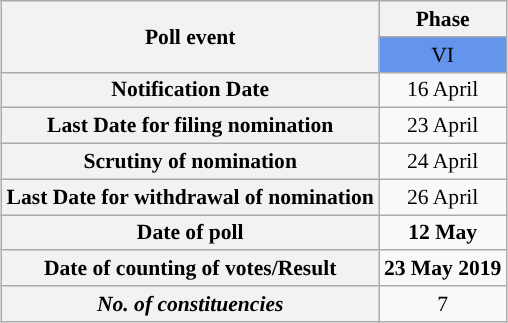<table class="wikitable" style="text-align:center;margin:auto;font-size:90%;">
<tr>
<th rowspan=2>Poll event</th>
<th>Phase</th>
</tr>
<tr>
<td bgcolor=#6495ED>VI</td>
</tr>
<tr>
<th>Notification Date</th>
<td>16 April</td>
</tr>
<tr>
<th>Last Date for filing nomination</th>
<td>23 April</td>
</tr>
<tr>
<th>Scrutiny of nomination</th>
<td>24 April</td>
</tr>
<tr>
<th>Last Date for withdrawal of nomination</th>
<td>26 April</td>
</tr>
<tr>
<th>Date of poll</th>
<td><strong>12 May</strong></td>
</tr>
<tr>
<th>Date of counting of votes/Result</th>
<td><strong>23 May 2019</strong></td>
</tr>
<tr>
<th><strong><em>No. of constituencies</em></strong></th>
<td>7</td>
</tr>
</table>
